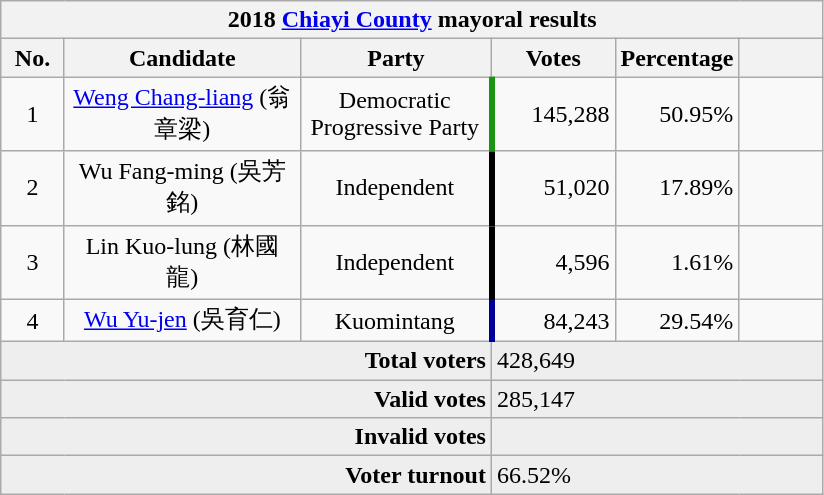<table class="wikitable collapsible" style="text-align:center">
<tr>
<th colspan="6">2018 <a href='#'>Chiayi County</a> mayoral results</th>
</tr>
<tr>
<th width=35>No.</th>
<th width=150>Candidate</th>
<th width=120>Party</th>
<th width=75>Votes</th>
<th width=75>Percentage</th>
<th width=49></th>
</tr>
<tr>
<td>1</td>
<td><a href='#'>Weng Chang-liang</a> (翁章梁)</td>
<td> Democratic Progressive Party</td>
<td style="border-left:4px solid #1B9413;" align="right">145,288</td>
<td align="right">50.95%</td>
<td align="center"></td>
</tr>
<tr>
<td>2</td>
<td>Wu Fang-ming (吳芳銘)</td>
<td> Independent</td>
<td style="border-left:4px solid #000000;" align="right">51,020</td>
<td align="right">17.89%</td>
<td align="center"></td>
</tr>
<tr>
<td>3</td>
<td>Lin Kuo-lung (林國龍)</td>
<td> Independent</td>
<td style="border-left:4px solid #000000;" align="right">4,596</td>
<td align="right">1.61%</td>
<td align="center"></td>
</tr>
<tr>
<td>4</td>
<td><a href='#'>Wu Yu-jen</a> (吳育仁)</td>
<td> Kuomintang</td>
<td style="border-left:4px solid #000099;" align="right">84,243</td>
<td align="right">29.54%</td>
<td align="center"></td>
</tr>
<tr bgcolor=EEEEEE>
<td colspan="3" align="right"><strong>Total voters</strong></td>
<td colspan="3" align="left">428,649</td>
</tr>
<tr bgcolor=EEEEEE>
<td colspan="3" align="right"><strong>Valid votes</strong></td>
<td colspan="3" align="left">285,147</td>
</tr>
<tr bgcolor=EEEEEE>
<td colspan="3" align="right"><strong>Invalid votes</strong></td>
<td colspan="3" align="left"></td>
</tr>
<tr bgcolor=EEEEEE>
<td colspan="3" align="right"><strong>Voter turnout</strong></td>
<td colspan="3" align="left">66.52%</td>
</tr>
</table>
